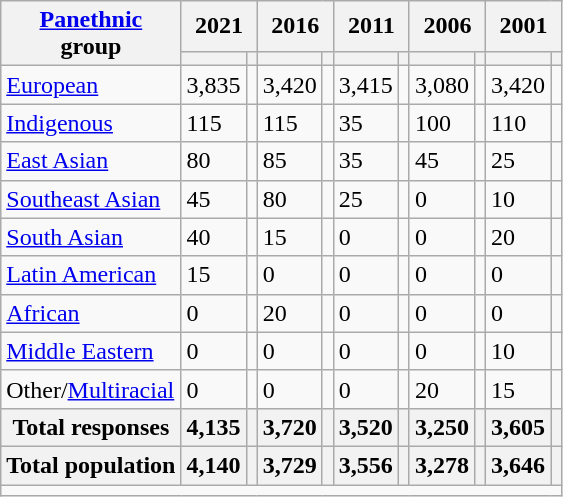<table class="wikitable collapsible sortable">
<tr>
<th rowspan="2"><a href='#'>Panethnic</a><br>group</th>
<th colspan="2">2021</th>
<th colspan="2">2016</th>
<th colspan="2">2011</th>
<th colspan="2">2006</th>
<th colspan="2">2001</th>
</tr>
<tr>
<th><a href='#'></a></th>
<th></th>
<th></th>
<th></th>
<th></th>
<th></th>
<th></th>
<th></th>
<th></th>
<th></th>
</tr>
<tr>
<td><a href='#'>European</a></td>
<td>3,835</td>
<td></td>
<td>3,420</td>
<td></td>
<td>3,415</td>
<td></td>
<td>3,080</td>
<td></td>
<td>3,420</td>
<td></td>
</tr>
<tr>
<td><a href='#'>Indigenous</a></td>
<td>115</td>
<td></td>
<td>115</td>
<td></td>
<td>35</td>
<td></td>
<td>100</td>
<td></td>
<td>110</td>
<td></td>
</tr>
<tr>
<td><a href='#'>East Asian</a></td>
<td>80</td>
<td></td>
<td>85</td>
<td></td>
<td>35</td>
<td></td>
<td>45</td>
<td></td>
<td>25</td>
<td></td>
</tr>
<tr>
<td><a href='#'>Southeast Asian</a></td>
<td>45</td>
<td></td>
<td>80</td>
<td></td>
<td>25</td>
<td></td>
<td>0</td>
<td></td>
<td>10</td>
<td></td>
</tr>
<tr>
<td><a href='#'>South Asian</a></td>
<td>40</td>
<td></td>
<td>15</td>
<td></td>
<td>0</td>
<td></td>
<td>0</td>
<td></td>
<td>20</td>
<td></td>
</tr>
<tr>
<td><a href='#'>Latin American</a></td>
<td>15</td>
<td></td>
<td>0</td>
<td></td>
<td>0</td>
<td></td>
<td>0</td>
<td></td>
<td>0</td>
<td></td>
</tr>
<tr>
<td><a href='#'>African</a></td>
<td>0</td>
<td></td>
<td>20</td>
<td></td>
<td>0</td>
<td></td>
<td>0</td>
<td></td>
<td>0</td>
<td></td>
</tr>
<tr>
<td><a href='#'>Middle Eastern</a></td>
<td>0</td>
<td></td>
<td>0</td>
<td></td>
<td>0</td>
<td></td>
<td>0</td>
<td></td>
<td>10</td>
<td></td>
</tr>
<tr>
<td>Other/<a href='#'>Multiracial</a></td>
<td>0</td>
<td></td>
<td>0</td>
<td></td>
<td>0</td>
<td></td>
<td>20</td>
<td></td>
<td>15</td>
<td></td>
</tr>
<tr>
<th>Total responses</th>
<th>4,135</th>
<th></th>
<th>3,720</th>
<th></th>
<th>3,520</th>
<th></th>
<th>3,250</th>
<th></th>
<th>3,605</th>
<th></th>
</tr>
<tr>
<th>Total population</th>
<th>4,140</th>
<th></th>
<th>3,729</th>
<th></th>
<th>3,556</th>
<th></th>
<th>3,278</th>
<th></th>
<th>3,646</th>
<th></th>
</tr>
<tr class="sortbottom">
<td colspan="15"></td>
</tr>
</table>
